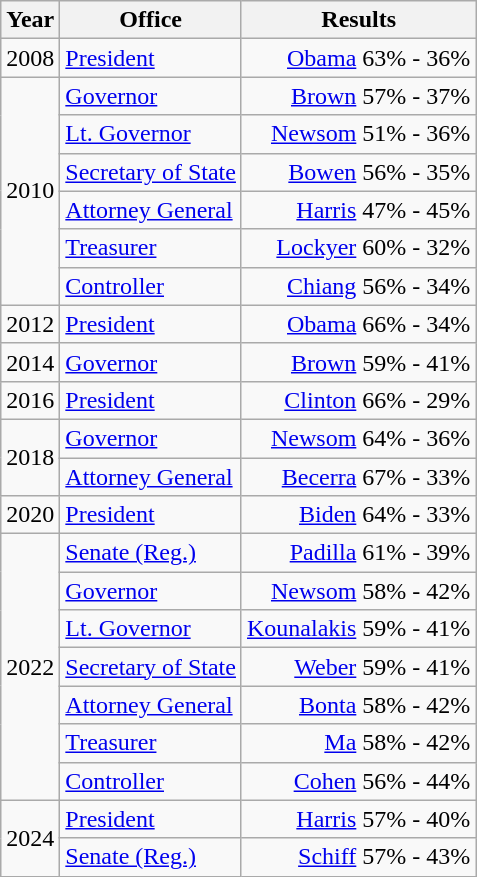<table class=wikitable>
<tr>
<th>Year</th>
<th>Office</th>
<th>Results</th>
</tr>
<tr>
<td>2008</td>
<td><a href='#'>President</a></td>
<td align="right" ><a href='#'>Obama</a> 63% - 36%</td>
</tr>
<tr>
<td rowspan=6>2010</td>
<td><a href='#'>Governor</a></td>
<td align="right" ><a href='#'>Brown</a> 57% - 37%</td>
</tr>
<tr>
<td><a href='#'>Lt. Governor</a></td>
<td align="right" ><a href='#'>Newsom</a> 51% - 36%</td>
</tr>
<tr>
<td><a href='#'>Secretary of State</a></td>
<td align="right" ><a href='#'>Bowen</a> 56% - 35%</td>
</tr>
<tr>
<td><a href='#'>Attorney General</a></td>
<td align="right" ><a href='#'>Harris</a> 47% - 45%</td>
</tr>
<tr>
<td><a href='#'>Treasurer</a></td>
<td align="right" ><a href='#'>Lockyer</a> 60% - 32%</td>
</tr>
<tr>
<td><a href='#'>Controller</a></td>
<td align="right" ><a href='#'>Chiang</a> 56% - 34%</td>
</tr>
<tr>
<td>2012</td>
<td><a href='#'>President</a></td>
<td align="right" ><a href='#'>Obama</a> 66% - 34%</td>
</tr>
<tr>
<td>2014</td>
<td><a href='#'>Governor</a></td>
<td align="right" ><a href='#'>Brown</a> 59% - 41%</td>
</tr>
<tr>
<td>2016</td>
<td><a href='#'>President</a></td>
<td align="right" ><a href='#'>Clinton</a> 66% - 29%</td>
</tr>
<tr>
<td rowspan=2>2018</td>
<td><a href='#'>Governor</a></td>
<td align="right" ><a href='#'>Newsom</a> 64% - 36%</td>
</tr>
<tr>
<td><a href='#'>Attorney General</a></td>
<td align="right" ><a href='#'>Becerra</a> 67% - 33%</td>
</tr>
<tr>
<td>2020</td>
<td><a href='#'>President</a></td>
<td align="right" ><a href='#'>Biden</a> 64% - 33%</td>
</tr>
<tr>
<td rowspan=7>2022</td>
<td><a href='#'>Senate (Reg.)</a></td>
<td align="right" ><a href='#'>Padilla</a> 61% - 39%</td>
</tr>
<tr>
<td><a href='#'>Governor</a></td>
<td align="right" ><a href='#'>Newsom</a> 58% - 42%</td>
</tr>
<tr>
<td><a href='#'>Lt. Governor</a></td>
<td align="right" ><a href='#'>Kounalakis</a> 59% - 41%</td>
</tr>
<tr>
<td><a href='#'>Secretary of State</a></td>
<td align="right" ><a href='#'>Weber</a> 59% - 41%</td>
</tr>
<tr>
<td><a href='#'>Attorney General</a></td>
<td align="right" ><a href='#'>Bonta</a> 58% - 42%</td>
</tr>
<tr>
<td><a href='#'>Treasurer</a></td>
<td align="right" ><a href='#'>Ma</a> 58% - 42%</td>
</tr>
<tr>
<td><a href='#'>Controller</a></td>
<td align="right" ><a href='#'>Cohen</a> 56% - 44%</td>
</tr>
<tr>
<td rowspan=2>2024</td>
<td><a href='#'>President</a></td>
<td align="right" ><a href='#'>Harris</a> 57% - 40%</td>
</tr>
<tr>
<td><a href='#'>Senate (Reg.)</a></td>
<td align="right" ><a href='#'>Schiff</a> 57% - 43%</td>
</tr>
</table>
